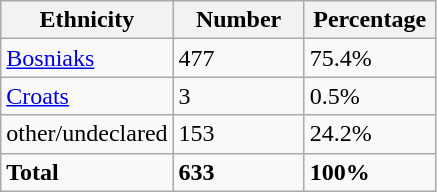<table class="wikitable">
<tr>
<th width="100px">Ethnicity</th>
<th width="80px">Number</th>
<th width="80px">Percentage</th>
</tr>
<tr>
<td><a href='#'>Bosniaks</a></td>
<td>477</td>
<td>75.4%</td>
</tr>
<tr>
<td><a href='#'>Croats</a></td>
<td>3</td>
<td>0.5%</td>
</tr>
<tr>
<td>other/undeclared</td>
<td>153</td>
<td>24.2%</td>
</tr>
<tr>
<td><strong>Total</strong></td>
<td><strong>633</strong></td>
<td><strong>100%</strong></td>
</tr>
</table>
